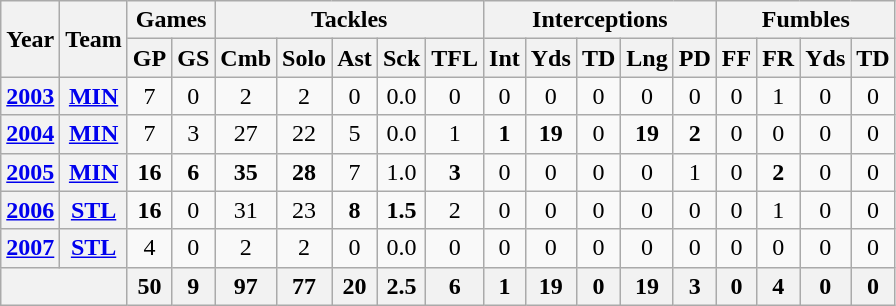<table class="wikitable" style="text-align:center">
<tr>
<th rowspan="2">Year</th>
<th rowspan="2">Team</th>
<th colspan="2">Games</th>
<th colspan="5">Tackles</th>
<th colspan="5">Interceptions</th>
<th colspan="4">Fumbles</th>
</tr>
<tr>
<th>GP</th>
<th>GS</th>
<th>Cmb</th>
<th>Solo</th>
<th>Ast</th>
<th>Sck</th>
<th>TFL</th>
<th>Int</th>
<th>Yds</th>
<th>TD</th>
<th>Lng</th>
<th>PD</th>
<th>FF</th>
<th>FR</th>
<th>Yds</th>
<th>TD</th>
</tr>
<tr>
<th><a href='#'>2003</a></th>
<th><a href='#'>MIN</a></th>
<td>7</td>
<td>0</td>
<td>2</td>
<td>2</td>
<td>0</td>
<td>0.0</td>
<td>0</td>
<td>0</td>
<td>0</td>
<td>0</td>
<td>0</td>
<td>0</td>
<td>0</td>
<td>1</td>
<td>0</td>
<td>0</td>
</tr>
<tr>
<th><a href='#'>2004</a></th>
<th><a href='#'>MIN</a></th>
<td>7</td>
<td>3</td>
<td>27</td>
<td>22</td>
<td>5</td>
<td>0.0</td>
<td>1</td>
<td><strong>1</strong></td>
<td><strong>19</strong></td>
<td>0</td>
<td><strong>19</strong></td>
<td><strong>2</strong></td>
<td>0</td>
<td>0</td>
<td>0</td>
<td>0</td>
</tr>
<tr>
<th><a href='#'>2005</a></th>
<th><a href='#'>MIN</a></th>
<td><strong>16</strong></td>
<td><strong>6</strong></td>
<td><strong>35</strong></td>
<td><strong>28</strong></td>
<td>7</td>
<td>1.0</td>
<td><strong>3</strong></td>
<td>0</td>
<td>0</td>
<td>0</td>
<td>0</td>
<td>1</td>
<td>0</td>
<td><strong>2</strong></td>
<td>0</td>
<td>0</td>
</tr>
<tr>
<th><a href='#'>2006</a></th>
<th><a href='#'>STL</a></th>
<td><strong>16</strong></td>
<td>0</td>
<td>31</td>
<td>23</td>
<td><strong>8</strong></td>
<td><strong>1.5</strong></td>
<td>2</td>
<td>0</td>
<td>0</td>
<td>0</td>
<td>0</td>
<td>0</td>
<td>0</td>
<td>1</td>
<td>0</td>
<td>0</td>
</tr>
<tr>
<th><a href='#'>2007</a></th>
<th><a href='#'>STL</a></th>
<td>4</td>
<td>0</td>
<td>2</td>
<td>2</td>
<td>0</td>
<td>0.0</td>
<td>0</td>
<td>0</td>
<td>0</td>
<td>0</td>
<td>0</td>
<td>0</td>
<td>0</td>
<td>0</td>
<td>0</td>
<td>0</td>
</tr>
<tr>
<th colspan="2"></th>
<th>50</th>
<th>9</th>
<th>97</th>
<th>77</th>
<th>20</th>
<th>2.5</th>
<th>6</th>
<th>1</th>
<th>19</th>
<th>0</th>
<th>19</th>
<th>3</th>
<th>0</th>
<th>4</th>
<th>0</th>
<th>0</th>
</tr>
</table>
